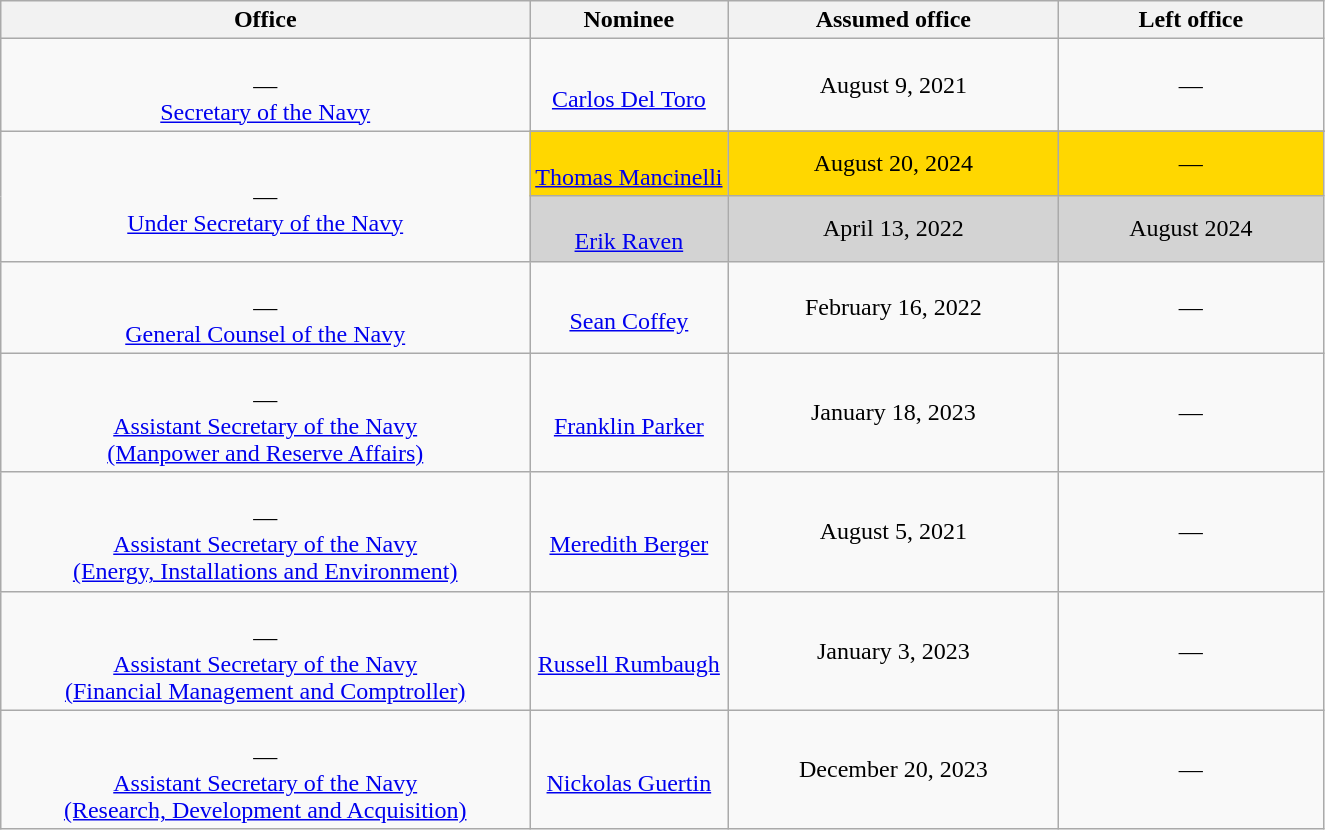<table class="wikitable sortable" style="text-align:center">
<tr>
<th style="width:40%;">Office</th>
<th style="width:15%;">Nominee</th>
<th data-sort-type="date" style="width:25%;">Assumed office</th>
<th data-sort-type="date" style="width:20%;">Left office</th>
</tr>
<tr>
<td><br>—<br><a href='#'>Secretary of the Navy</a></td>
<td><br><a href='#'>Carlos Del Toro</a></td>
<td data-sort-value="August 9, 2021">August 9, 2021<br></td>
<td>—</td>
</tr>
<tr>
<td rowspan="3"><br>—<br><a href='#'>Under Secretary of the Navy</a></td>
</tr>
<tr style="background:gold;">
<td><br><a href='#'>Thomas Mancinelli</a></td>
<td>August 20, 2024</td>
<td>—</td>
</tr>
<tr style="background:lightgray;">
<td><br><a href='#'>Erik Raven</a></td>
<td data-sort-value="April 13, 2022">April 13, 2022<br></td>
<td>August 2024</td>
</tr>
<tr>
<td><br>—<br><a href='#'>General Counsel of the Navy</a></td>
<td><br><a href='#'>Sean Coffey</a></td>
<td data-sort-value="February 16, 2022">February 16, 2022<br></td>
<td>—</td>
</tr>
<tr>
<td><br>—<br><a href='#'>Assistant Secretary of the Navy<br>(Manpower and Reserve Affairs)</a></td>
<td><br><a href='#'>Franklin Parker</a></td>
<td data-sort-value="January 18, 2023">January 18, 2023<br></td>
<td>—</td>
</tr>
<tr>
<td><br>—<br><a href='#'>Assistant Secretary of the Navy<br>(Energy, Installations and Environment)</a></td>
<td><br><a href='#'>Meredith Berger</a></td>
<td data-sort-value="August 5, 2021">August 5, 2021<br></td>
<td>—</td>
</tr>
<tr>
<td><br>—<br><a href='#'>Assistant Secretary of the Navy<br>(Financial Management and Comptroller)</a></td>
<td><br><a href='#'>Russell Rumbaugh</a></td>
<td data-sort-value="January 3, 2023">January 3, 2023<br></td>
<td>—</td>
</tr>
<tr>
<td><br>—<br><a href='#'>Assistant Secretary of the Navy<br>(Research, Development and Acquisition)</a></td>
<td><br><a href='#'>Nickolas Guertin</a></td>
<td>December 20, 2023<br></td>
<td>—</td>
</tr>
</table>
